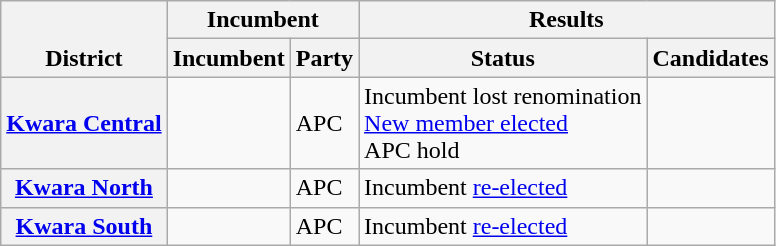<table class="wikitable sortable">
<tr valign=bottom>
<th rowspan=2>District</th>
<th colspan=2>Incumbent</th>
<th colspan=2>Results</th>
</tr>
<tr valign=bottom>
<th>Incumbent</th>
<th>Party</th>
<th>Status</th>
<th>Candidates</th>
</tr>
<tr>
<th><a href='#'>Kwara Central</a></th>
<td></td>
<td>APC</td>
<td>Incumbent lost renomination<br><a href='#'>New member elected</a><br>APC hold</td>
<td nowrap></td>
</tr>
<tr>
<th><a href='#'>Kwara North</a></th>
<td></td>
<td>APC</td>
<td>Incumbent <a href='#'>re-elected</a></td>
<td nowrap></td>
</tr>
<tr>
<th><a href='#'>Kwara South</a></th>
<td></td>
<td>APC</td>
<td>Incumbent <a href='#'>re-elected</a></td>
<td nowrap></td>
</tr>
</table>
